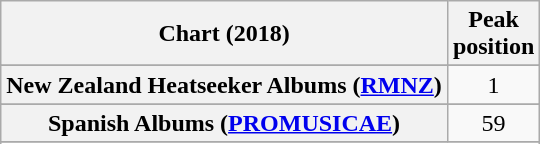<table class="wikitable sortable plainrowheaders" style="text-align:center">
<tr>
<th scope="col">Chart (2018)</th>
<th scope="col">Peak<br> position</th>
</tr>
<tr>
</tr>
<tr>
</tr>
<tr>
</tr>
<tr>
</tr>
<tr>
</tr>
<tr>
</tr>
<tr>
</tr>
<tr>
</tr>
<tr>
</tr>
<tr>
<th scope="row">New Zealand Heatseeker Albums (<a href='#'>RMNZ</a>)</th>
<td>1</td>
</tr>
<tr>
</tr>
<tr>
<th scope="row">Spanish Albums (<a href='#'>PROMUSICAE</a>)</th>
<td>59</td>
</tr>
<tr>
</tr>
<tr>
</tr>
<tr>
</tr>
</table>
